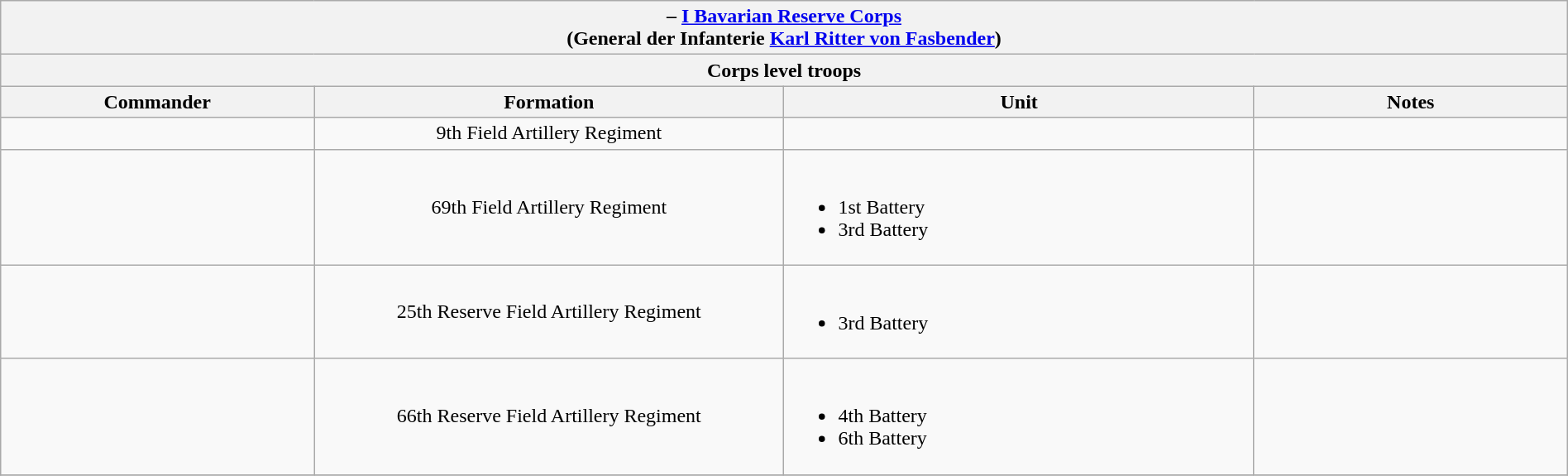<table class="wikitable" width=100%>
<tr valign="top">
<th colspan="4" bgcolor="white"> – <a href='#'>I Bavarian Reserve Corps</a><br>(General der Infanterie <a href='#'>Karl Ritter von Fasbender</a>)</th>
</tr>
<tr valign="top">
<th colspan="4" bgcolor="white">Corps level troops</th>
</tr>
<tr>
<th width=20%; align= center rowspan=1>Commander</th>
<th width=30%; align= center rowspan=1>Formation</th>
<th width=30%; align= center rowspan=1>Unit</th>
<th width=20%; align= center rowspan=1>Notes</th>
</tr>
<tr>
<td align= center></td>
<td align= center>9th Field Artillery Regiment</td>
<td align= left></td>
<td align= left></td>
</tr>
<tr>
<td align= center></td>
<td align= center>69th Field Artillery Regiment</td>
<td align= left><br><ul><li>1st Battery</li><li>3rd Battery</li></ul></td>
<td align= left></td>
</tr>
<tr>
<td align= center></td>
<td align= center>25th Reserve Field Artillery Regiment</td>
<td align= left><br><ul><li>3rd Battery</li></ul></td>
<td align= left></td>
</tr>
<tr>
<td align= center></td>
<td align= center>66th Reserve Field Artillery Regiment</td>
<td align= left><br><ul><li>4th Battery</li><li>6th Battery</li></ul></td>
<td align= left></td>
</tr>
<tr>
</tr>
</table>
